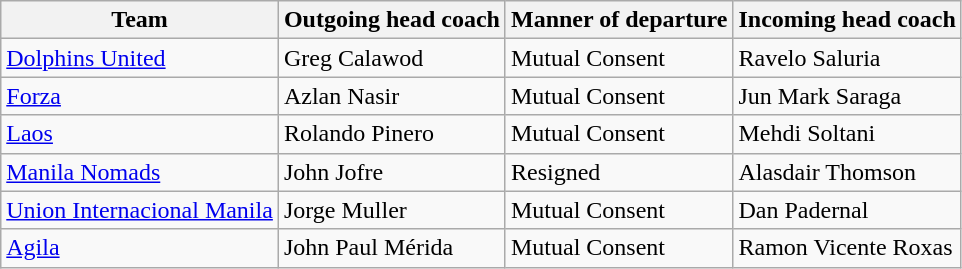<table class="wikitable">
<tr>
<th>Team</th>
<th>Outgoing head coach</th>
<th>Manner of departure</th>
<th>Incoming head coach</th>
</tr>
<tr>
<td><a href='#'>Dolphins United</a></td>
<td> Greg Calawod</td>
<td>Mutual Consent</td>
<td> Ravelo Saluria</td>
</tr>
<tr>
<td><a href='#'>Forza</a></td>
<td> Azlan Nasir</td>
<td>Mutual Consent</td>
<td> Jun Mark Saraga</td>
</tr>
<tr>
<td><a href='#'>Laos</a></td>
<td> Rolando Pinero</td>
<td>Mutual Consent</td>
<td> Mehdi Soltani</td>
</tr>
<tr>
<td><a href='#'>Manila Nomads</a></td>
<td> John Jofre</td>
<td>Resigned</td>
<td> Alasdair Thomson</td>
</tr>
<tr>
<td><a href='#'>Union Internacional Manila</a></td>
<td> Jorge Muller</td>
<td>Mutual Consent</td>
<td> Dan Padernal</td>
</tr>
<tr>
<td><a href='#'>Agila</a></td>
<td> John Paul Mérida</td>
<td>Mutual Consent</td>
<td> Ramon Vicente Roxas</td>
</tr>
</table>
